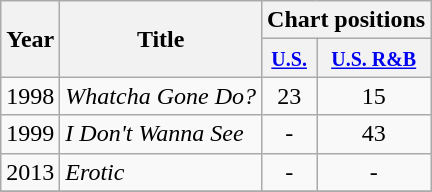<table class="wikitable">
<tr>
<th rowspan="2">Year</th>
<th rowspan="2">Title</th>
<th colspan="2">Chart positions</th>
</tr>
<tr>
<th><small><a href='#'>U.S.</a></small></th>
<th><small><a href='#'>U.S. R&B</a></small></th>
</tr>
<tr>
<td>1998</td>
<td><em>Whatcha Gone Do?</em></td>
<td align="center">23</td>
<td align="center">15</td>
</tr>
<tr>
<td>1999</td>
<td><em>I Don't Wanna See</em></td>
<td align="center">-</td>
<td align="center">43</td>
</tr>
<tr>
<td>2013</td>
<td><em>Erotic</em></td>
<td align="center">-</td>
<td align="center">-</td>
</tr>
<tr>
</tr>
</table>
